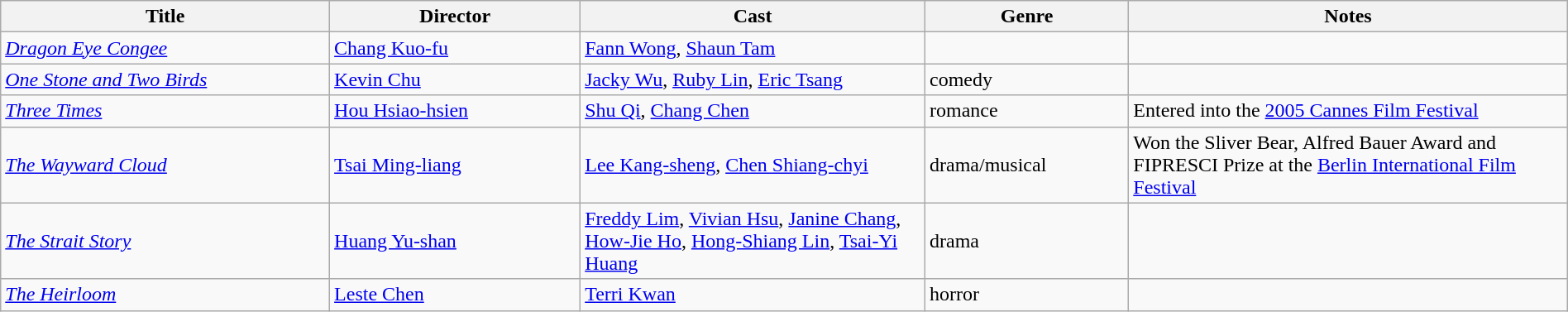<table class="wikitable" width= "100%">
<tr>
<th width=21%>Title</th>
<th width=16%>Director</th>
<th width=22%>Cast</th>
<th width=13%>Genre</th>
<th width=28%>Notes</th>
</tr>
<tr>
<td><em><a href='#'>Dragon Eye Congee</a></em></td>
<td><a href='#'>Chang Kuo-fu</a></td>
<td><a href='#'>Fann Wong</a>, <a href='#'>Shaun Tam</a></td>
<td></td>
<td></td>
</tr>
<tr>
<td><em><a href='#'>One Stone and Two Birds</a></em></td>
<td><a href='#'>Kevin Chu</a></td>
<td><a href='#'>Jacky Wu</a>, <a href='#'>Ruby Lin</a>, <a href='#'>Eric Tsang</a></td>
<td>comedy</td>
<td></td>
</tr>
<tr>
<td><em><a href='#'>Three Times</a></em></td>
<td><a href='#'>Hou Hsiao-hsien</a></td>
<td><a href='#'>Shu Qi</a>, <a href='#'>Chang Chen</a></td>
<td>romance</td>
<td>Entered into the <a href='#'>2005 Cannes Film Festival</a></td>
</tr>
<tr>
<td><em><a href='#'>The Wayward Cloud</a></em></td>
<td><a href='#'>Tsai Ming-liang</a></td>
<td><a href='#'>Lee Kang-sheng</a>, <a href='#'>Chen Shiang-chyi</a></td>
<td>drama/musical</td>
<td>Won the Sliver Bear, Alfred Bauer Award and FIPRESCI Prize at the <a href='#'>Berlin International Film Festival</a></td>
</tr>
<tr>
<td><em><a href='#'>The Strait Story</a></em></td>
<td><a href='#'>Huang Yu-shan</a></td>
<td><a href='#'>Freddy Lim</a>, <a href='#'>Vivian Hsu</a>, <a href='#'>Janine Chang</a>, <a href='#'>How-Jie Ho</a>, <a href='#'>Hong-Shiang Lin</a>, <a href='#'>Tsai-Yi Huang</a></td>
<td>drama</td>
<td></td>
</tr>
<tr>
<td><em><a href='#'>The Heirloom</a></em></td>
<td><a href='#'>Leste Chen</a></td>
<td><a href='#'>Terri Kwan</a></td>
<td>horror</td>
<td></td>
</tr>
</table>
